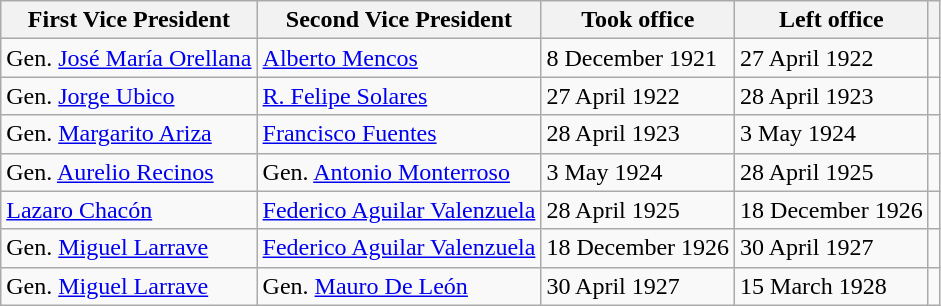<table class="wikitable">
<tr>
<th>First Vice President</th>
<th>Second Vice President</th>
<th>Took office</th>
<th>Left office</th>
<th></th>
</tr>
<tr>
<td>Gen. <a href='#'>José María Orellana</a></td>
<td><a href='#'>Alberto Mencos</a></td>
<td>8 December 1921</td>
<td>27 April 1922</td>
<td></td>
</tr>
<tr>
<td>Gen. <a href='#'>Jorge Ubico</a></td>
<td><a href='#'>R. Felipe Solares</a></td>
<td>27 April 1922</td>
<td>28 April 1923</td>
<td></td>
</tr>
<tr>
<td>Gen. <a href='#'>Margarito Ariza</a></td>
<td><a href='#'>Francisco Fuentes</a></td>
<td>28 April 1923</td>
<td>3 May 1924</td>
<td></td>
</tr>
<tr>
<td>Gen. <a href='#'>Aurelio Recinos</a></td>
<td>Gen. <a href='#'>Antonio Monterroso</a></td>
<td>3 May 1924</td>
<td>28 April 1925</td>
<td></td>
</tr>
<tr>
<td><a href='#'>Lazaro Chacón</a></td>
<td><a href='#'>Federico Aguilar Valenzuela</a></td>
<td>28 April 1925</td>
<td>18 December 1926</td>
<td></td>
</tr>
<tr>
<td>Gen. <a href='#'>Miguel Larrave</a></td>
<td><a href='#'>Federico Aguilar Valenzuela</a></td>
<td>18 December 1926</td>
<td>30 April 1927</td>
<td></td>
</tr>
<tr>
<td>Gen. <a href='#'>Miguel Larrave</a></td>
<td>Gen. <a href='#'>Mauro De León</a></td>
<td>30 April 1927</td>
<td>15 March 1928</td>
<td></td>
</tr>
</table>
